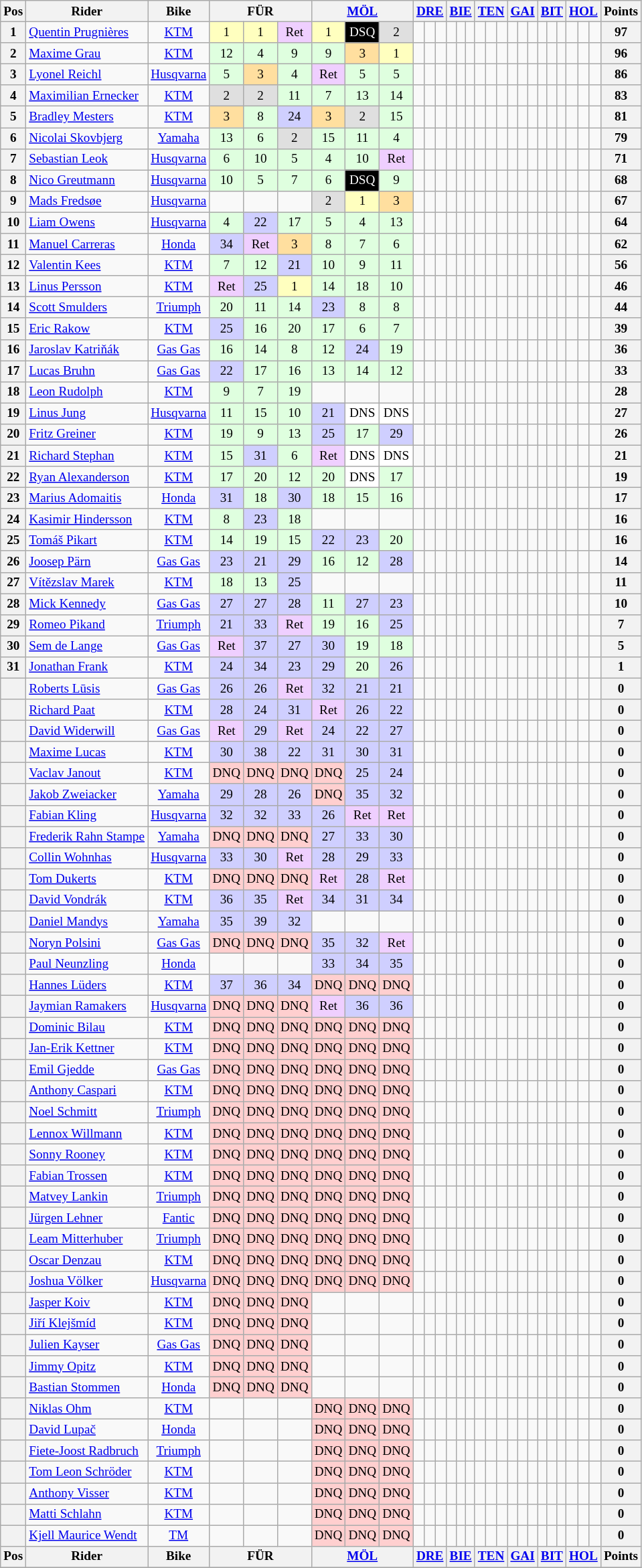<table class="wikitable" style="font-size: 80%; text-align:center">
<tr valign="top">
<th valign="middle">Pos</th>
<th valign="middle">Rider</th>
<th valign="middle">Bike</th>
<th colspan=3>FÜR<br></th>
<th colspan=3><a href='#'>MÖL</a><br></th>
<th colspan=3><a href='#'>DRE</a><br></th>
<th colspan=3><a href='#'>BIE</a><br></th>
<th colspan=3><a href='#'>TEN</a><br></th>
<th colspan=3><a href='#'>GAI</a><br></th>
<th colspan=3><a href='#'>BIT</a><br></th>
<th colspan=3><a href='#'>HOL</a><br></th>
<th valign="middle">Points</th>
</tr>
<tr>
<th>1</th>
<td align=left> <a href='#'>Quentin Prugnières</a></td>
<td><a href='#'>KTM</a></td>
<td style="background:#ffffbf;">1</td>
<td style="background:#ffffbf;">1</td>
<td style="background:#efcfff;">Ret</td>
<td style="background:#ffffbf;">1</td>
<td style="background-color:#000000;color:white">DSQ</td>
<td style="background:#dfdfdf;">2</td>
<td></td>
<td></td>
<td></td>
<td></td>
<td></td>
<td></td>
<td></td>
<td></td>
<td></td>
<td></td>
<td></td>
<td></td>
<td></td>
<td></td>
<td></td>
<td></td>
<td></td>
<td></td>
<th>97</th>
</tr>
<tr>
<th>2</th>
<td align=left> <a href='#'>Maxime Grau</a></td>
<td><a href='#'>KTM</a></td>
<td style="background:#dfffdf;">12</td>
<td style="background:#dfffdf;">4</td>
<td style="background:#dfffdf;">9</td>
<td style="background:#dfffdf;">9</td>
<td style="background:#ffdf9f;">3</td>
<td style="background:#ffffbf;">1</td>
<td></td>
<td></td>
<td></td>
<td></td>
<td></td>
<td></td>
<td></td>
<td></td>
<td></td>
<td></td>
<td></td>
<td></td>
<td></td>
<td></td>
<td></td>
<td></td>
<td></td>
<td></td>
<th>96</th>
</tr>
<tr>
<th>3</th>
<td align=left> <a href='#'>Lyonel Reichl</a></td>
<td><a href='#'>Husqvarna</a></td>
<td style="background:#dfffdf;">5</td>
<td style="background:#ffdf9f;">3</td>
<td style="background:#dfffdf;">4</td>
<td style="background:#efcfff;">Ret</td>
<td style="background:#dfffdf;">5</td>
<td style="background:#dfffdf;">5</td>
<td></td>
<td></td>
<td></td>
<td></td>
<td></td>
<td></td>
<td></td>
<td></td>
<td></td>
<td></td>
<td></td>
<td></td>
<td></td>
<td></td>
<td></td>
<td></td>
<td></td>
<td></td>
<th>86</th>
</tr>
<tr>
<th>4</th>
<td align=left> <a href='#'>Maximilian Ernecker</a></td>
<td><a href='#'>KTM</a></td>
<td style="background:#dfdfdf;">2</td>
<td style="background:#dfdfdf;">2</td>
<td style="background:#dfffdf;">11</td>
<td style="background:#dfffdf;">7</td>
<td style="background:#dfffdf;">13</td>
<td style="background:#dfffdf;">14</td>
<td></td>
<td></td>
<td></td>
<td></td>
<td></td>
<td></td>
<td></td>
<td></td>
<td></td>
<td></td>
<td></td>
<td></td>
<td></td>
<td></td>
<td></td>
<td></td>
<td></td>
<td></td>
<th>83</th>
</tr>
<tr>
<th>5</th>
<td align=left> <a href='#'>Bradley Mesters</a></td>
<td><a href='#'>KTM</a></td>
<td style="background:#ffdf9f;">3</td>
<td style="background:#dfffdf;">8</td>
<td style="background:#cfcfff;">24</td>
<td style="background:#ffdf9f;">3</td>
<td style="background:#dfdfdf;">2</td>
<td style="background:#dfffdf;">15</td>
<td></td>
<td></td>
<td></td>
<td></td>
<td></td>
<td></td>
<td></td>
<td></td>
<td></td>
<td></td>
<td></td>
<td></td>
<td></td>
<td></td>
<td></td>
<td></td>
<td></td>
<td></td>
<th>81</th>
</tr>
<tr>
<th>6</th>
<td align=left> <a href='#'>Nicolai Skovbjerg</a></td>
<td><a href='#'>Yamaha</a></td>
<td style="background:#dfffdf;">13</td>
<td style="background:#dfffdf;">6</td>
<td style="background:#dfdfdf;">2</td>
<td style="background:#dfffdf;">15</td>
<td style="background:#dfffdf;">11</td>
<td style="background:#dfffdf;">4</td>
<td></td>
<td></td>
<td></td>
<td></td>
<td></td>
<td></td>
<td></td>
<td></td>
<td></td>
<td></td>
<td></td>
<td></td>
<td></td>
<td></td>
<td></td>
<td></td>
<td></td>
<td></td>
<th>79</th>
</tr>
<tr>
<th>7</th>
<td align=left> <a href='#'>Sebastian Leok</a></td>
<td><a href='#'>Husqvarna</a></td>
<td style="background:#dfffdf;">6</td>
<td style="background:#dfffdf;">10</td>
<td style="background:#dfffdf;">5</td>
<td style="background:#dfffdf;">4</td>
<td style="background:#dfffdf;">10</td>
<td style="background:#efcfff;">Ret</td>
<td></td>
<td></td>
<td></td>
<td></td>
<td></td>
<td></td>
<td></td>
<td></td>
<td></td>
<td></td>
<td></td>
<td></td>
<td></td>
<td></td>
<td></td>
<td></td>
<td></td>
<td></td>
<th>71</th>
</tr>
<tr>
<th>8</th>
<td align=left> <a href='#'>Nico Greutmann</a></td>
<td><a href='#'>Husqvarna</a></td>
<td style="background:#dfffdf;">10</td>
<td style="background:#dfffdf;">5</td>
<td style="background:#dfffdf;">7</td>
<td style="background:#dfffdf;">6</td>
<td style="background-color:#000000;color:white">DSQ</td>
<td style="background:#dfffdf;">9</td>
<td></td>
<td></td>
<td></td>
<td></td>
<td></td>
<td></td>
<td></td>
<td></td>
<td></td>
<td></td>
<td></td>
<td></td>
<td></td>
<td></td>
<td></td>
<td></td>
<td></td>
<td></td>
<th>68</th>
</tr>
<tr>
<th>9</th>
<td align=left> <a href='#'>Mads Fredsøe</a></td>
<td><a href='#'>Husqvarna</a></td>
<td></td>
<td></td>
<td></td>
<td style="background:#dfdfdf;">2</td>
<td style="background:#ffffbf;">1</td>
<td style="background:#ffdf9f;">3</td>
<td></td>
<td></td>
<td></td>
<td></td>
<td></td>
<td></td>
<td></td>
<td></td>
<td></td>
<td></td>
<td></td>
<td></td>
<td></td>
<td></td>
<td></td>
<td></td>
<td></td>
<td></td>
<th>67</th>
</tr>
<tr>
<th>10</th>
<td align=left> <a href='#'>Liam Owens</a></td>
<td><a href='#'>Husqvarna</a></td>
<td style="background:#dfffdf;">4</td>
<td style="background:#cfcfff;">22</td>
<td style="background:#dfffdf;">17</td>
<td style="background:#dfffdf;">5</td>
<td style="background:#dfffdf;">4</td>
<td style="background:#dfffdf;">13</td>
<td></td>
<td></td>
<td></td>
<td></td>
<td></td>
<td></td>
<td></td>
<td></td>
<td></td>
<td></td>
<td></td>
<td></td>
<td></td>
<td></td>
<td></td>
<td></td>
<td></td>
<td></td>
<th>64</th>
</tr>
<tr>
<th>11</th>
<td align=left> <a href='#'>Manuel Carreras</a></td>
<td><a href='#'>Honda</a></td>
<td style="background:#cfcfff;">34</td>
<td style="background:#efcfff;">Ret</td>
<td style="background:#ffdf9f;">3</td>
<td style="background:#dfffdf;">8</td>
<td style="background:#dfffdf;">7</td>
<td style="background:#dfffdf;">6</td>
<td></td>
<td></td>
<td></td>
<td></td>
<td></td>
<td></td>
<td></td>
<td></td>
<td></td>
<td></td>
<td></td>
<td></td>
<td></td>
<td></td>
<td></td>
<td></td>
<td></td>
<td></td>
<th>62</th>
</tr>
<tr>
<th>12</th>
<td align=left> <a href='#'>Valentin Kees</a></td>
<td><a href='#'>KTM</a></td>
<td style="background:#dfffdf;">7</td>
<td style="background:#dfffdf;">12</td>
<td style="background:#cfcfff;">21</td>
<td style="background:#dfffdf;">10</td>
<td style="background:#dfffdf;">9</td>
<td style="background:#dfffdf;">11</td>
<td></td>
<td></td>
<td></td>
<td></td>
<td></td>
<td></td>
<td></td>
<td></td>
<td></td>
<td></td>
<td></td>
<td></td>
<td></td>
<td></td>
<td></td>
<td></td>
<td></td>
<td></td>
<th>56</th>
</tr>
<tr>
<th>13</th>
<td align=left> <a href='#'>Linus Persson</a></td>
<td><a href='#'>KTM</a></td>
<td style="background:#efcfff;">Ret</td>
<td style="background:#cfcfff;">25</td>
<td style="background:#ffffbf;">1</td>
<td style="background:#dfffdf;">14</td>
<td style="background:#dfffdf;">18</td>
<td style="background:#dfffdf;">10</td>
<td></td>
<td></td>
<td></td>
<td></td>
<td></td>
<td></td>
<td></td>
<td></td>
<td></td>
<td></td>
<td></td>
<td></td>
<td></td>
<td></td>
<td></td>
<td></td>
<td></td>
<td></td>
<th>46</th>
</tr>
<tr>
<th>14</th>
<td align=left> <a href='#'>Scott Smulders</a></td>
<td><a href='#'>Triumph</a></td>
<td style="background:#dfffdf;">20</td>
<td style="background:#dfffdf;">11</td>
<td style="background:#dfffdf;">14</td>
<td style="background:#cfcfff;">23</td>
<td style="background:#dfffdf;">8</td>
<td style="background:#dfffdf;">8</td>
<td></td>
<td></td>
<td></td>
<td></td>
<td></td>
<td></td>
<td></td>
<td></td>
<td></td>
<td></td>
<td></td>
<td></td>
<td></td>
<td></td>
<td></td>
<td></td>
<td></td>
<td></td>
<th>44</th>
</tr>
<tr>
<th>15</th>
<td align=left> <a href='#'>Eric Rakow</a></td>
<td><a href='#'>KTM</a></td>
<td style="background:#cfcfff;">25</td>
<td style="background:#dfffdf;">16</td>
<td style="background:#dfffdf;">20</td>
<td style="background:#dfffdf;">17</td>
<td style="background:#dfffdf;">6</td>
<td style="background:#dfffdf;">7</td>
<td></td>
<td></td>
<td></td>
<td></td>
<td></td>
<td></td>
<td></td>
<td></td>
<td></td>
<td></td>
<td></td>
<td></td>
<td></td>
<td></td>
<td></td>
<td></td>
<td></td>
<td></td>
<th>39</th>
</tr>
<tr>
<th>16</th>
<td align=left> <a href='#'>Jaroslav Katriňák</a></td>
<td><a href='#'>Gas Gas</a></td>
<td style="background:#dfffdf;">16</td>
<td style="background:#dfffdf;">14</td>
<td style="background:#dfffdf;">8</td>
<td style="background:#dfffdf;">12</td>
<td style="background:#cfcfff;">24</td>
<td style="background:#dfffdf;">19</td>
<td></td>
<td></td>
<td></td>
<td></td>
<td></td>
<td></td>
<td></td>
<td></td>
<td></td>
<td></td>
<td></td>
<td></td>
<td></td>
<td></td>
<td></td>
<td></td>
<td></td>
<td></td>
<th>36</th>
</tr>
<tr>
<th>17</th>
<td align=left> <a href='#'>Lucas Bruhn</a></td>
<td><a href='#'>Gas Gas</a></td>
<td style="background:#cfcfff;">22</td>
<td style="background:#dfffdf;">17</td>
<td style="background:#dfffdf;">16</td>
<td style="background:#dfffdf;">13</td>
<td style="background:#dfffdf;">14</td>
<td style="background:#dfffdf;">12</td>
<td></td>
<td></td>
<td></td>
<td></td>
<td></td>
<td></td>
<td></td>
<td></td>
<td></td>
<td></td>
<td></td>
<td></td>
<td></td>
<td></td>
<td></td>
<td></td>
<td></td>
<td></td>
<th>33</th>
</tr>
<tr>
<th>18</th>
<td align=left> <a href='#'>Leon Rudolph</a></td>
<td><a href='#'>KTM</a></td>
<td style="background:#dfffdf;">9</td>
<td style="background:#dfffdf;">7</td>
<td style="background:#dfffdf;">19</td>
<td></td>
<td></td>
<td></td>
<td></td>
<td></td>
<td></td>
<td></td>
<td></td>
<td></td>
<td></td>
<td></td>
<td></td>
<td></td>
<td></td>
<td></td>
<td></td>
<td></td>
<td></td>
<td></td>
<td></td>
<td></td>
<th>28</th>
</tr>
<tr>
<th>19</th>
<td align=left> <a href='#'>Linus Jung</a></td>
<td><a href='#'>Husqvarna</a></td>
<td style="background:#dfffdf;">11</td>
<td style="background:#dfffdf;">15</td>
<td style="background:#dfffdf;">10</td>
<td style="background:#cfcfff;">21</td>
<td style="background:#ffffff;">DNS</td>
<td style="background:#ffffff;">DNS</td>
<td></td>
<td></td>
<td></td>
<td></td>
<td></td>
<td></td>
<td></td>
<td></td>
<td></td>
<td></td>
<td></td>
<td></td>
<td></td>
<td></td>
<td></td>
<td></td>
<td></td>
<td></td>
<th>27</th>
</tr>
<tr>
<th>20</th>
<td align=left> <a href='#'>Fritz Greiner</a></td>
<td><a href='#'>KTM</a></td>
<td style="background:#dfffdf;">19</td>
<td style="background:#dfffdf;">9</td>
<td style="background:#dfffdf;">13</td>
<td style="background:#cfcfff;">25</td>
<td style="background:#dfffdf;">17</td>
<td style="background:#cfcfff;">29</td>
<td></td>
<td></td>
<td></td>
<td></td>
<td></td>
<td></td>
<td></td>
<td></td>
<td></td>
<td></td>
<td></td>
<td></td>
<td></td>
<td></td>
<td></td>
<td></td>
<td></td>
<td></td>
<th>26</th>
</tr>
<tr>
<th>21</th>
<td align=left> <a href='#'>Richard Stephan</a></td>
<td><a href='#'>KTM</a></td>
<td style="background:#dfffdf;">15</td>
<td style="background:#cfcfff;">31</td>
<td style="background:#dfffdf;">6</td>
<td style="background:#efcfff;">Ret</td>
<td style="background:#ffffff;">DNS</td>
<td style="background:#ffffff;">DNS</td>
<td></td>
<td></td>
<td></td>
<td></td>
<td></td>
<td></td>
<td></td>
<td></td>
<td></td>
<td></td>
<td></td>
<td></td>
<td></td>
<td></td>
<td></td>
<td></td>
<td></td>
<td></td>
<th>21</th>
</tr>
<tr>
<th>22</th>
<td align=left> <a href='#'>Ryan Alexanderson</a></td>
<td><a href='#'>KTM</a></td>
<td style="background:#dfffdf;">17</td>
<td style="background:#dfffdf;">20</td>
<td style="background:#dfffdf;">12</td>
<td style="background:#dfffdf;">20</td>
<td style="background:#ffffff;">DNS</td>
<td style="background:#dfffdf;">17</td>
<td></td>
<td></td>
<td></td>
<td></td>
<td></td>
<td></td>
<td></td>
<td></td>
<td></td>
<td></td>
<td></td>
<td></td>
<td></td>
<td></td>
<td></td>
<td></td>
<td></td>
<td></td>
<th>19</th>
</tr>
<tr>
<th>23</th>
<td align=left> <a href='#'>Marius Adomaitis</a></td>
<td><a href='#'>Honda</a></td>
<td style="background:#cfcfff;">31</td>
<td style="background:#dfffdf;">18</td>
<td style="background:#cfcfff;">30</td>
<td style="background:#dfffdf;">18</td>
<td style="background:#dfffdf;">15</td>
<td style="background:#dfffdf;">16</td>
<td></td>
<td></td>
<td></td>
<td></td>
<td></td>
<td></td>
<td></td>
<td></td>
<td></td>
<td></td>
<td></td>
<td></td>
<td></td>
<td></td>
<td></td>
<td></td>
<td></td>
<td></td>
<th>17</th>
</tr>
<tr>
<th>24</th>
<td align=left> <a href='#'>Kasimir Hindersson</a></td>
<td><a href='#'>KTM</a></td>
<td style="background:#dfffdf;">8</td>
<td style="background:#cfcfff;">23</td>
<td style="background:#dfffdf;">18</td>
<td></td>
<td></td>
<td></td>
<td></td>
<td></td>
<td></td>
<td></td>
<td></td>
<td></td>
<td></td>
<td></td>
<td></td>
<td></td>
<td></td>
<td></td>
<td></td>
<td></td>
<td></td>
<td></td>
<td></td>
<td></td>
<th>16</th>
</tr>
<tr>
<th>25</th>
<td align=left> <a href='#'>Tomáš Pikart</a></td>
<td><a href='#'>KTM</a></td>
<td style="background:#dfffdf;">14</td>
<td style="background:#dfffdf;">19</td>
<td style="background:#dfffdf;">15</td>
<td style="background:#cfcfff;">22</td>
<td style="background:#cfcfff;">23</td>
<td style="background:#dfffdf;">20</td>
<td></td>
<td></td>
<td></td>
<td></td>
<td></td>
<td></td>
<td></td>
<td></td>
<td></td>
<td></td>
<td></td>
<td></td>
<td></td>
<td></td>
<td></td>
<td></td>
<td></td>
<td></td>
<th>16</th>
</tr>
<tr>
<th>26</th>
<td align=left> <a href='#'>Joosep Pärn</a></td>
<td><a href='#'>Gas Gas</a></td>
<td style="background:#cfcfff;">23</td>
<td style="background:#cfcfff;">21</td>
<td style="background:#cfcfff;">29</td>
<td style="background:#dfffdf;">16</td>
<td style="background:#dfffdf;">12</td>
<td style="background:#cfcfff;">28</td>
<td></td>
<td></td>
<td></td>
<td></td>
<td></td>
<td></td>
<td></td>
<td></td>
<td></td>
<td></td>
<td></td>
<td></td>
<td></td>
<td></td>
<td></td>
<td></td>
<td></td>
<td></td>
<th>14</th>
</tr>
<tr>
<th>27</th>
<td align=left> <a href='#'>Vítězslav Marek</a></td>
<td><a href='#'>KTM</a></td>
<td style="background:#dfffdf;">18</td>
<td style="background:#dfffdf;">13</td>
<td style="background:#cfcfff;">25</td>
<td></td>
<td></td>
<td></td>
<td></td>
<td></td>
<td></td>
<td></td>
<td></td>
<td></td>
<td></td>
<td></td>
<td></td>
<td></td>
<td></td>
<td></td>
<td></td>
<td></td>
<td></td>
<td></td>
<td></td>
<td></td>
<th>11</th>
</tr>
<tr>
<th>28</th>
<td align=left> <a href='#'>Mick Kennedy</a></td>
<td><a href='#'>Gas Gas</a></td>
<td style="background:#cfcfff;">27</td>
<td style="background:#cfcfff;">27</td>
<td style="background:#cfcfff;">28</td>
<td style="background:#dfffdf;">11</td>
<td style="background:#cfcfff;">27</td>
<td style="background:#cfcfff;">23</td>
<td></td>
<td></td>
<td></td>
<td></td>
<td></td>
<td></td>
<td></td>
<td></td>
<td></td>
<td></td>
<td></td>
<td></td>
<td></td>
<td></td>
<td></td>
<td></td>
<td></td>
<td></td>
<th>10</th>
</tr>
<tr>
<th>29</th>
<td align=left> <a href='#'>Romeo Pikand</a></td>
<td><a href='#'>Triumph</a></td>
<td style="background:#cfcfff;">21</td>
<td style="background:#cfcfff;">33</td>
<td style="background:#efcfff;">Ret</td>
<td style="background:#dfffdf;">19</td>
<td style="background:#dfffdf;">16</td>
<td style="background:#cfcfff;">25</td>
<td></td>
<td></td>
<td></td>
<td></td>
<td></td>
<td></td>
<td></td>
<td></td>
<td></td>
<td></td>
<td></td>
<td></td>
<td></td>
<td></td>
<td></td>
<td></td>
<td></td>
<td></td>
<th>7</th>
</tr>
<tr>
<th>30</th>
<td align=left> <a href='#'>Sem de Lange</a></td>
<td><a href='#'>Gas Gas</a></td>
<td style="background:#efcfff;">Ret</td>
<td style="background:#cfcfff;">37</td>
<td style="background:#cfcfff;">27</td>
<td style="background:#cfcfff;">30</td>
<td style="background:#dfffdf;">19</td>
<td style="background:#dfffdf;">18</td>
<td></td>
<td></td>
<td></td>
<td></td>
<td></td>
<td></td>
<td></td>
<td></td>
<td></td>
<td></td>
<td></td>
<td></td>
<td></td>
<td></td>
<td></td>
<td></td>
<td></td>
<td></td>
<th>5</th>
</tr>
<tr>
<th>31</th>
<td align=left> <a href='#'>Jonathan Frank</a></td>
<td><a href='#'>KTM</a></td>
<td style="background:#cfcfff;">24</td>
<td style="background:#cfcfff;">34</td>
<td style="background:#cfcfff;">23</td>
<td style="background:#cfcfff;">29</td>
<td style="background:#dfffdf;">20</td>
<td style="background:#cfcfff;">26</td>
<td></td>
<td></td>
<td></td>
<td></td>
<td></td>
<td></td>
<td></td>
<td></td>
<td></td>
<td></td>
<td></td>
<td></td>
<td></td>
<td></td>
<td></td>
<td></td>
<td></td>
<td></td>
<th>1</th>
</tr>
<tr>
<th></th>
<td align=left> <a href='#'>Roberts Lūsis</a></td>
<td><a href='#'>Gas Gas</a></td>
<td style="background:#cfcfff;">26</td>
<td style="background:#cfcfff;">26</td>
<td style="background:#efcfff;">Ret</td>
<td style="background:#cfcfff;">32</td>
<td style="background:#cfcfff;">21</td>
<td style="background:#cfcfff;">21</td>
<td></td>
<td></td>
<td></td>
<td></td>
<td></td>
<td></td>
<td></td>
<td></td>
<td></td>
<td></td>
<td></td>
<td></td>
<td></td>
<td></td>
<td></td>
<td></td>
<td></td>
<td></td>
<th>0</th>
</tr>
<tr>
<th></th>
<td align=left> <a href='#'>Richard Paat</a></td>
<td><a href='#'>KTM</a></td>
<td style="background:#cfcfff;">28</td>
<td style="background:#cfcfff;">24</td>
<td style="background:#cfcfff;">31</td>
<td style="background:#efcfff;">Ret</td>
<td style="background:#cfcfff;">26</td>
<td style="background:#cfcfff;">22</td>
<td></td>
<td></td>
<td></td>
<td></td>
<td></td>
<td></td>
<td></td>
<td></td>
<td></td>
<td></td>
<td></td>
<td></td>
<td></td>
<td></td>
<td></td>
<td></td>
<td></td>
<td></td>
<th>0</th>
</tr>
<tr>
<th></th>
<td align=left> <a href='#'>David Widerwill</a></td>
<td><a href='#'>Gas Gas</a></td>
<td style="background:#efcfff;">Ret</td>
<td style="background:#cfcfff;">29</td>
<td style="background:#efcfff;">Ret</td>
<td style="background:#cfcfff;">24</td>
<td style="background:#cfcfff;">22</td>
<td style="background:#cfcfff;">27</td>
<td></td>
<td></td>
<td></td>
<td></td>
<td></td>
<td></td>
<td></td>
<td></td>
<td></td>
<td></td>
<td></td>
<td></td>
<td></td>
<td></td>
<td></td>
<td></td>
<td></td>
<td></td>
<th>0</th>
</tr>
<tr>
<th></th>
<td align=left> <a href='#'>Maxime Lucas</a></td>
<td><a href='#'>KTM</a></td>
<td style="background:#cfcfff;">30</td>
<td style="background:#cfcfff;">38</td>
<td style="background:#cfcfff;">22</td>
<td style="background:#cfcfff;">31</td>
<td style="background:#cfcfff;">30</td>
<td style="background:#cfcfff;">31</td>
<td></td>
<td></td>
<td></td>
<td></td>
<td></td>
<td></td>
<td></td>
<td></td>
<td></td>
<td></td>
<td></td>
<td></td>
<td></td>
<td></td>
<td></td>
<td></td>
<td></td>
<td></td>
<th>0</th>
</tr>
<tr>
<th></th>
<td align=left> <a href='#'>Vaclav Janout</a></td>
<td><a href='#'>KTM</a></td>
<td style="background:#ffcfcf;">DNQ</td>
<td style="background:#ffcfcf;">DNQ</td>
<td style="background:#ffcfcf;">DNQ</td>
<td style="background:#ffcfcf;">DNQ</td>
<td style="background:#cfcfff;">25</td>
<td style="background:#cfcfff;">24</td>
<td></td>
<td></td>
<td></td>
<td></td>
<td></td>
<td></td>
<td></td>
<td></td>
<td></td>
<td></td>
<td></td>
<td></td>
<td></td>
<td></td>
<td></td>
<td></td>
<td></td>
<td></td>
<th>0</th>
</tr>
<tr>
<th></th>
<td align=left> <a href='#'>Jakob Zweiacker</a></td>
<td><a href='#'>Yamaha</a></td>
<td style="background:#cfcfff;">29</td>
<td style="background:#cfcfff;">28</td>
<td style="background:#cfcfff;">26</td>
<td style="background:#ffcfcf;">DNQ</td>
<td style="background:#cfcfff;">35</td>
<td style="background:#cfcfff;">32</td>
<td></td>
<td></td>
<td></td>
<td></td>
<td></td>
<td></td>
<td></td>
<td></td>
<td></td>
<td></td>
<td></td>
<td></td>
<td></td>
<td></td>
<td></td>
<td></td>
<td></td>
<td></td>
<th>0</th>
</tr>
<tr>
<th></th>
<td align=left> <a href='#'>Fabian Kling</a></td>
<td><a href='#'>Husqvarna</a></td>
<td style="background:#cfcfff;">32</td>
<td style="background:#cfcfff;">32</td>
<td style="background:#cfcfff;">33</td>
<td style="background:#cfcfff;">26</td>
<td style="background:#efcfff;">Ret</td>
<td style="background:#efcfff;">Ret</td>
<td></td>
<td></td>
<td></td>
<td></td>
<td></td>
<td></td>
<td></td>
<td></td>
<td></td>
<td></td>
<td></td>
<td></td>
<td></td>
<td></td>
<td></td>
<td></td>
<td></td>
<td></td>
<th>0</th>
</tr>
<tr>
<th></th>
<td align=left> <a href='#'>Frederik Rahn Stampe</a></td>
<td><a href='#'>Yamaha</a></td>
<td style="background:#ffcfcf;">DNQ</td>
<td style="background:#ffcfcf;">DNQ</td>
<td style="background:#ffcfcf;">DNQ</td>
<td style="background:#cfcfff;">27</td>
<td style="background:#cfcfff;">33</td>
<td style="background:#cfcfff;">30</td>
<td></td>
<td></td>
<td></td>
<td></td>
<td></td>
<td></td>
<td></td>
<td></td>
<td></td>
<td></td>
<td></td>
<td></td>
<td></td>
<td></td>
<td></td>
<td></td>
<td></td>
<td></td>
<th>0</th>
</tr>
<tr>
<th></th>
<td align=left> <a href='#'>Collin Wohnhas</a></td>
<td><a href='#'>Husqvarna</a></td>
<td style="background:#cfcfff;">33</td>
<td style="background:#cfcfff;">30</td>
<td style="background:#efcfff;">Ret</td>
<td style="background:#cfcfff;">28</td>
<td style="background:#cfcfff;">29</td>
<td style="background:#cfcfff;">33</td>
<td></td>
<td></td>
<td></td>
<td></td>
<td></td>
<td></td>
<td></td>
<td></td>
<td></td>
<td></td>
<td></td>
<td></td>
<td></td>
<td></td>
<td></td>
<td></td>
<td></td>
<td></td>
<th>0</th>
</tr>
<tr>
<th></th>
<td align=left> <a href='#'>Tom Dukerts</a></td>
<td><a href='#'>KTM</a></td>
<td style="background:#ffcfcf;">DNQ</td>
<td style="background:#ffcfcf;">DNQ</td>
<td style="background:#ffcfcf;">DNQ</td>
<td style="background:#efcfff;">Ret</td>
<td style="background:#cfcfff;">28</td>
<td style="background:#efcfff;">Ret</td>
<td></td>
<td></td>
<td></td>
<td></td>
<td></td>
<td></td>
<td></td>
<td></td>
<td></td>
<td></td>
<td></td>
<td></td>
<td></td>
<td></td>
<td></td>
<td></td>
<td></td>
<td></td>
<th>0</th>
</tr>
<tr>
<th></th>
<td align=left> <a href='#'>David Vondrák</a></td>
<td><a href='#'>KTM</a></td>
<td style="background:#cfcfff;">36</td>
<td style="background:#cfcfff;">35</td>
<td style="background:#efcfff;">Ret</td>
<td style="background:#cfcfff;">34</td>
<td style="background:#cfcfff;">31</td>
<td style="background:#cfcfff;">34</td>
<td></td>
<td></td>
<td></td>
<td></td>
<td></td>
<td></td>
<td></td>
<td></td>
<td></td>
<td></td>
<td></td>
<td></td>
<td></td>
<td></td>
<td></td>
<td></td>
<td></td>
<td></td>
<th>0</th>
</tr>
<tr>
<th></th>
<td align=left> <a href='#'>Daniel Mandys</a></td>
<td><a href='#'>Yamaha</a></td>
<td style="background:#cfcfff;">35</td>
<td style="background:#cfcfff;">39</td>
<td style="background:#cfcfff;">32</td>
<td></td>
<td></td>
<td></td>
<td></td>
<td></td>
<td></td>
<td></td>
<td></td>
<td></td>
<td></td>
<td></td>
<td></td>
<td></td>
<td></td>
<td></td>
<td></td>
<td></td>
<td></td>
<td></td>
<td></td>
<td></td>
<th>0</th>
</tr>
<tr>
<th></th>
<td align=left> <a href='#'>Noryn Polsini</a></td>
<td><a href='#'>Gas Gas</a></td>
<td style="background:#ffcfcf;">DNQ</td>
<td style="background:#ffcfcf;">DNQ</td>
<td style="background:#ffcfcf;">DNQ</td>
<td style="background:#cfcfff;">35</td>
<td style="background:#cfcfff;">32</td>
<td style="background:#efcfff;">Ret</td>
<td></td>
<td></td>
<td></td>
<td></td>
<td></td>
<td></td>
<td></td>
<td></td>
<td></td>
<td></td>
<td></td>
<td></td>
<td></td>
<td></td>
<td></td>
<td></td>
<td></td>
<td></td>
<th>0</th>
</tr>
<tr>
<th></th>
<td align=left> <a href='#'>Paul Neunzling</a></td>
<td><a href='#'>Honda</a></td>
<td></td>
<td></td>
<td></td>
<td style="background:#cfcfff;">33</td>
<td style="background:#cfcfff;">34</td>
<td style="background:#cfcfff;">35</td>
<td></td>
<td></td>
<td></td>
<td></td>
<td></td>
<td></td>
<td></td>
<td></td>
<td></td>
<td></td>
<td></td>
<td></td>
<td></td>
<td></td>
<td></td>
<td></td>
<td></td>
<td></td>
<th>0</th>
</tr>
<tr>
<th></th>
<td align=left> <a href='#'>Hannes Lüders</a></td>
<td><a href='#'>KTM</a></td>
<td style="background:#cfcfff;">37</td>
<td style="background:#cfcfff;">36</td>
<td style="background:#cfcfff;">34</td>
<td style="background:#ffcfcf;">DNQ</td>
<td style="background:#ffcfcf;">DNQ</td>
<td style="background:#ffcfcf;">DNQ</td>
<td></td>
<td></td>
<td></td>
<td></td>
<td></td>
<td></td>
<td></td>
<td></td>
<td></td>
<td></td>
<td></td>
<td></td>
<td></td>
<td></td>
<td></td>
<td></td>
<td></td>
<td></td>
<th>0</th>
</tr>
<tr>
<th></th>
<td align=left> <a href='#'>Jaymian Ramakers</a></td>
<td><a href='#'>Husqvarna</a></td>
<td style="background:#ffcfcf;">DNQ</td>
<td style="background:#ffcfcf;">DNQ</td>
<td style="background:#ffcfcf;">DNQ</td>
<td style="background:#efcfff;">Ret</td>
<td style="background:#cfcfff;">36</td>
<td style="background:#cfcfff;">36</td>
<td></td>
<td></td>
<td></td>
<td></td>
<td></td>
<td></td>
<td></td>
<td></td>
<td></td>
<td></td>
<td></td>
<td></td>
<td></td>
<td></td>
<td></td>
<td></td>
<td></td>
<td></td>
<th>0</th>
</tr>
<tr>
<th></th>
<td align=left> <a href='#'>Dominic Bilau</a></td>
<td><a href='#'>KTM</a></td>
<td style="background:#ffcfcf;">DNQ</td>
<td style="background:#ffcfcf;">DNQ</td>
<td style="background:#ffcfcf;">DNQ</td>
<td style="background:#ffcfcf;">DNQ</td>
<td style="background:#ffcfcf;">DNQ</td>
<td style="background:#ffcfcf;">DNQ</td>
<td></td>
<td></td>
<td></td>
<td></td>
<td></td>
<td></td>
<td></td>
<td></td>
<td></td>
<td></td>
<td></td>
<td></td>
<td></td>
<td></td>
<td></td>
<td></td>
<td></td>
<td></td>
<th>0</th>
</tr>
<tr>
<th></th>
<td align=left> <a href='#'>Jan-Erik Kettner</a></td>
<td><a href='#'>KTM</a></td>
<td style="background:#ffcfcf;">DNQ</td>
<td style="background:#ffcfcf;">DNQ</td>
<td style="background:#ffcfcf;">DNQ</td>
<td style="background:#ffcfcf;">DNQ</td>
<td style="background:#ffcfcf;">DNQ</td>
<td style="background:#ffcfcf;">DNQ</td>
<td></td>
<td></td>
<td></td>
<td></td>
<td></td>
<td></td>
<td></td>
<td></td>
<td></td>
<td></td>
<td></td>
<td></td>
<td></td>
<td></td>
<td></td>
<td></td>
<td></td>
<td></td>
<th>0</th>
</tr>
<tr>
<th></th>
<td align=left> <a href='#'>Emil Gjedde</a></td>
<td><a href='#'>Gas Gas</a></td>
<td style="background:#ffcfcf;">DNQ</td>
<td style="background:#ffcfcf;">DNQ</td>
<td style="background:#ffcfcf;">DNQ</td>
<td style="background:#ffcfcf;">DNQ</td>
<td style="background:#ffcfcf;">DNQ</td>
<td style="background:#ffcfcf;">DNQ</td>
<td></td>
<td></td>
<td></td>
<td></td>
<td></td>
<td></td>
<td></td>
<td></td>
<td></td>
<td></td>
<td></td>
<td></td>
<td></td>
<td></td>
<td></td>
<td></td>
<td></td>
<td></td>
<th>0</th>
</tr>
<tr>
<th></th>
<td align=left> <a href='#'>Anthony Caspari</a></td>
<td><a href='#'>KTM</a></td>
<td style="background:#ffcfcf;">DNQ</td>
<td style="background:#ffcfcf;">DNQ</td>
<td style="background:#ffcfcf;">DNQ</td>
<td style="background:#ffcfcf;">DNQ</td>
<td style="background:#ffcfcf;">DNQ</td>
<td style="background:#ffcfcf;">DNQ</td>
<td></td>
<td></td>
<td></td>
<td></td>
<td></td>
<td></td>
<td></td>
<td></td>
<td></td>
<td></td>
<td></td>
<td></td>
<td></td>
<td></td>
<td></td>
<td></td>
<td></td>
<td></td>
<th>0</th>
</tr>
<tr>
<th></th>
<td align=left> <a href='#'>Noel Schmitt</a></td>
<td><a href='#'>Triumph</a></td>
<td style="background:#ffcfcf;">DNQ</td>
<td style="background:#ffcfcf;">DNQ</td>
<td style="background:#ffcfcf;">DNQ</td>
<td style="background:#ffcfcf;">DNQ</td>
<td style="background:#ffcfcf;">DNQ</td>
<td style="background:#ffcfcf;">DNQ</td>
<td></td>
<td></td>
<td></td>
<td></td>
<td></td>
<td></td>
<td></td>
<td></td>
<td></td>
<td></td>
<td></td>
<td></td>
<td></td>
<td></td>
<td></td>
<td></td>
<td></td>
<td></td>
<th>0</th>
</tr>
<tr>
<th></th>
<td align=left> <a href='#'>Lennox Willmann</a></td>
<td><a href='#'>KTM</a></td>
<td style="background:#ffcfcf;">DNQ</td>
<td style="background:#ffcfcf;">DNQ</td>
<td style="background:#ffcfcf;">DNQ</td>
<td style="background:#ffcfcf;">DNQ</td>
<td style="background:#ffcfcf;">DNQ</td>
<td style="background:#ffcfcf;">DNQ</td>
<td></td>
<td></td>
<td></td>
<td></td>
<td></td>
<td></td>
<td></td>
<td></td>
<td></td>
<td></td>
<td></td>
<td></td>
<td></td>
<td></td>
<td></td>
<td></td>
<td></td>
<td></td>
<th>0</th>
</tr>
<tr>
<th></th>
<td align=left> <a href='#'>Sonny Rooney</a></td>
<td><a href='#'>KTM</a></td>
<td style="background:#ffcfcf;">DNQ</td>
<td style="background:#ffcfcf;">DNQ</td>
<td style="background:#ffcfcf;">DNQ</td>
<td style="background:#ffcfcf;">DNQ</td>
<td style="background:#ffcfcf;">DNQ</td>
<td style="background:#ffcfcf;">DNQ</td>
<td></td>
<td></td>
<td></td>
<td></td>
<td></td>
<td></td>
<td></td>
<td></td>
<td></td>
<td></td>
<td></td>
<td></td>
<td></td>
<td></td>
<td></td>
<td></td>
<td></td>
<td></td>
<th>0</th>
</tr>
<tr>
<th></th>
<td align=left> <a href='#'>Fabian Trossen</a></td>
<td><a href='#'>KTM</a></td>
<td style="background:#ffcfcf;">DNQ</td>
<td style="background:#ffcfcf;">DNQ</td>
<td style="background:#ffcfcf;">DNQ</td>
<td style="background:#ffcfcf;">DNQ</td>
<td style="background:#ffcfcf;">DNQ</td>
<td style="background:#ffcfcf;">DNQ</td>
<td></td>
<td></td>
<td></td>
<td></td>
<td></td>
<td></td>
<td></td>
<td></td>
<td></td>
<td></td>
<td></td>
<td></td>
<td></td>
<td></td>
<td></td>
<td></td>
<td></td>
<td></td>
<th>0</th>
</tr>
<tr>
<th></th>
<td align=left> <a href='#'>Matvey Lankin</a></td>
<td><a href='#'>Triumph</a></td>
<td style="background:#ffcfcf;">DNQ</td>
<td style="background:#ffcfcf;">DNQ</td>
<td style="background:#ffcfcf;">DNQ</td>
<td style="background:#ffcfcf;">DNQ</td>
<td style="background:#ffcfcf;">DNQ</td>
<td style="background:#ffcfcf;">DNQ</td>
<td></td>
<td></td>
<td></td>
<td></td>
<td></td>
<td></td>
<td></td>
<td></td>
<td></td>
<td></td>
<td></td>
<td></td>
<td></td>
<td></td>
<td></td>
<td></td>
<td></td>
<td></td>
<th>0</th>
</tr>
<tr>
<th></th>
<td align=left> <a href='#'>Jürgen Lehner</a></td>
<td><a href='#'>Fantic</a></td>
<td style="background:#ffcfcf;">DNQ</td>
<td style="background:#ffcfcf;">DNQ</td>
<td style="background:#ffcfcf;">DNQ</td>
<td style="background:#ffcfcf;">DNQ</td>
<td style="background:#ffcfcf;">DNQ</td>
<td style="background:#ffcfcf;">DNQ</td>
<td></td>
<td></td>
<td></td>
<td></td>
<td></td>
<td></td>
<td></td>
<td></td>
<td></td>
<td></td>
<td></td>
<td></td>
<td></td>
<td></td>
<td></td>
<td></td>
<td></td>
<td></td>
<th>0</th>
</tr>
<tr>
<th></th>
<td align=left> <a href='#'>Leam Mitterhuber</a></td>
<td><a href='#'>Triumph</a></td>
<td style="background:#ffcfcf;">DNQ</td>
<td style="background:#ffcfcf;">DNQ</td>
<td style="background:#ffcfcf;">DNQ</td>
<td style="background:#ffcfcf;">DNQ</td>
<td style="background:#ffcfcf;">DNQ</td>
<td style="background:#ffcfcf;">DNQ</td>
<td></td>
<td></td>
<td></td>
<td></td>
<td></td>
<td></td>
<td></td>
<td></td>
<td></td>
<td></td>
<td></td>
<td></td>
<td></td>
<td></td>
<td></td>
<td></td>
<td></td>
<td></td>
<th>0</th>
</tr>
<tr>
<th></th>
<td align=left> <a href='#'>Oscar Denzau</a></td>
<td><a href='#'>KTM</a></td>
<td style="background:#ffcfcf;">DNQ</td>
<td style="background:#ffcfcf;">DNQ</td>
<td style="background:#ffcfcf;">DNQ</td>
<td style="background:#ffcfcf;">DNQ</td>
<td style="background:#ffcfcf;">DNQ</td>
<td style="background:#ffcfcf;">DNQ</td>
<td></td>
<td></td>
<td></td>
<td></td>
<td></td>
<td></td>
<td></td>
<td></td>
<td></td>
<td></td>
<td></td>
<td></td>
<td></td>
<td></td>
<td></td>
<td></td>
<td></td>
<td></td>
<th>0</th>
</tr>
<tr>
<th></th>
<td align=left> <a href='#'>Joshua Völker</a></td>
<td><a href='#'>Husqvarna</a></td>
<td style="background:#ffcfcf;">DNQ</td>
<td style="background:#ffcfcf;">DNQ</td>
<td style="background:#ffcfcf;">DNQ</td>
<td style="background:#ffcfcf;">DNQ</td>
<td style="background:#ffcfcf;">DNQ</td>
<td style="background:#ffcfcf;">DNQ</td>
<td></td>
<td></td>
<td></td>
<td></td>
<td></td>
<td></td>
<td></td>
<td></td>
<td></td>
<td></td>
<td></td>
<td></td>
<td></td>
<td></td>
<td></td>
<td></td>
<td></td>
<td></td>
<th>0</th>
</tr>
<tr>
<th></th>
<td align=left> <a href='#'>Jasper Koiv</a></td>
<td><a href='#'>KTM</a></td>
<td style="background:#ffcfcf;">DNQ</td>
<td style="background:#ffcfcf;">DNQ</td>
<td style="background:#ffcfcf;">DNQ</td>
<td></td>
<td></td>
<td></td>
<td></td>
<td></td>
<td></td>
<td></td>
<td></td>
<td></td>
<td></td>
<td></td>
<td></td>
<td></td>
<td></td>
<td></td>
<td></td>
<td></td>
<td></td>
<td></td>
<td></td>
<td></td>
<th>0</th>
</tr>
<tr>
<th></th>
<td align=left> <a href='#'>Jiří Klejšmíd</a></td>
<td><a href='#'>KTM</a></td>
<td style="background:#ffcfcf;">DNQ</td>
<td style="background:#ffcfcf;">DNQ</td>
<td style="background:#ffcfcf;">DNQ</td>
<td></td>
<td></td>
<td></td>
<td></td>
<td></td>
<td></td>
<td></td>
<td></td>
<td></td>
<td></td>
<td></td>
<td></td>
<td></td>
<td></td>
<td></td>
<td></td>
<td></td>
<td></td>
<td></td>
<td></td>
<td></td>
<th>0</th>
</tr>
<tr>
<th></th>
<td align=left> <a href='#'>Julien Kayser</a></td>
<td><a href='#'>Gas Gas</a></td>
<td style="background:#ffcfcf;">DNQ</td>
<td style="background:#ffcfcf;">DNQ</td>
<td style="background:#ffcfcf;">DNQ</td>
<td></td>
<td></td>
<td></td>
<td></td>
<td></td>
<td></td>
<td></td>
<td></td>
<td></td>
<td></td>
<td></td>
<td></td>
<td></td>
<td></td>
<td></td>
<td></td>
<td></td>
<td></td>
<td></td>
<td></td>
<td></td>
<th>0</th>
</tr>
<tr>
<th></th>
<td align=left> <a href='#'>Jimmy Opitz</a></td>
<td><a href='#'>KTM</a></td>
<td style="background:#ffcfcf;">DNQ</td>
<td style="background:#ffcfcf;">DNQ</td>
<td style="background:#ffcfcf;">DNQ</td>
<td></td>
<td></td>
<td></td>
<td></td>
<td></td>
<td></td>
<td></td>
<td></td>
<td></td>
<td></td>
<td></td>
<td></td>
<td></td>
<td></td>
<td></td>
<td></td>
<td></td>
<td></td>
<td></td>
<td></td>
<td></td>
<th>0</th>
</tr>
<tr>
<th></th>
<td align=left> <a href='#'>Bastian Stommen</a></td>
<td><a href='#'>Honda</a></td>
<td style="background:#ffcfcf;">DNQ</td>
<td style="background:#ffcfcf;">DNQ</td>
<td style="background:#ffcfcf;">DNQ</td>
<td></td>
<td></td>
<td></td>
<td></td>
<td></td>
<td></td>
<td></td>
<td></td>
<td></td>
<td></td>
<td></td>
<td></td>
<td></td>
<td></td>
<td></td>
<td></td>
<td></td>
<td></td>
<td></td>
<td></td>
<td></td>
<th>0</th>
</tr>
<tr>
<th></th>
<td align=left> <a href='#'>Niklas Ohm</a></td>
<td><a href='#'>KTM</a></td>
<td></td>
<td></td>
<td></td>
<td style="background:#ffcfcf;">DNQ</td>
<td style="background:#ffcfcf;">DNQ</td>
<td style="background:#ffcfcf;">DNQ</td>
<td></td>
<td></td>
<td></td>
<td></td>
<td></td>
<td></td>
<td></td>
<td></td>
<td></td>
<td></td>
<td></td>
<td></td>
<td></td>
<td></td>
<td></td>
<td></td>
<td></td>
<td></td>
<th>0</th>
</tr>
<tr>
<th></th>
<td align=left> <a href='#'>David Lupač</a></td>
<td><a href='#'>Honda</a></td>
<td></td>
<td></td>
<td></td>
<td style="background:#ffcfcf;">DNQ</td>
<td style="background:#ffcfcf;">DNQ</td>
<td style="background:#ffcfcf;">DNQ</td>
<td></td>
<td></td>
<td></td>
<td></td>
<td></td>
<td></td>
<td></td>
<td></td>
<td></td>
<td></td>
<td></td>
<td></td>
<td></td>
<td></td>
<td></td>
<td></td>
<td></td>
<td></td>
<th>0</th>
</tr>
<tr>
<th></th>
<td align=left> <a href='#'>Fiete-Joost Radbruch</a></td>
<td><a href='#'>Triumph</a></td>
<td></td>
<td></td>
<td></td>
<td style="background:#ffcfcf;">DNQ</td>
<td style="background:#ffcfcf;">DNQ</td>
<td style="background:#ffcfcf;">DNQ</td>
<td></td>
<td></td>
<td></td>
<td></td>
<td></td>
<td></td>
<td></td>
<td></td>
<td></td>
<td></td>
<td></td>
<td></td>
<td></td>
<td></td>
<td></td>
<td></td>
<td></td>
<td></td>
<th>0</th>
</tr>
<tr>
<th></th>
<td align=left> <a href='#'>Tom Leon Schröder</a></td>
<td><a href='#'>KTM</a></td>
<td></td>
<td></td>
<td></td>
<td style="background:#ffcfcf;">DNQ</td>
<td style="background:#ffcfcf;">DNQ</td>
<td style="background:#ffcfcf;">DNQ</td>
<td></td>
<td></td>
<td></td>
<td></td>
<td></td>
<td></td>
<td></td>
<td></td>
<td></td>
<td></td>
<td></td>
<td></td>
<td></td>
<td></td>
<td></td>
<td></td>
<td></td>
<td></td>
<th>0</th>
</tr>
<tr>
<th></th>
<td align=left> <a href='#'>Anthony Visser</a></td>
<td><a href='#'>KTM</a></td>
<td></td>
<td></td>
<td></td>
<td style="background:#ffcfcf;">DNQ</td>
<td style="background:#ffcfcf;">DNQ</td>
<td style="background:#ffcfcf;">DNQ</td>
<td></td>
<td></td>
<td></td>
<td></td>
<td></td>
<td></td>
<td></td>
<td></td>
<td></td>
<td></td>
<td></td>
<td></td>
<td></td>
<td></td>
<td></td>
<td></td>
<td></td>
<td></td>
<th>0</th>
</tr>
<tr>
<th></th>
<td align=left> <a href='#'>Matti Schlahn</a></td>
<td><a href='#'>KTM</a></td>
<td></td>
<td></td>
<td></td>
<td style="background:#ffcfcf;">DNQ</td>
<td style="background:#ffcfcf;">DNQ</td>
<td style="background:#ffcfcf;">DNQ</td>
<td></td>
<td></td>
<td></td>
<td></td>
<td></td>
<td></td>
<td></td>
<td></td>
<td></td>
<td></td>
<td></td>
<td></td>
<td></td>
<td></td>
<td></td>
<td></td>
<td></td>
<td></td>
<th>0</th>
</tr>
<tr>
<th></th>
<td align=left> <a href='#'>Kjell Maurice Wendt</a></td>
<td><a href='#'>TM</a></td>
<td></td>
<td></td>
<td></td>
<td style="background:#ffcfcf;">DNQ</td>
<td style="background:#ffcfcf;">DNQ</td>
<td style="background:#ffcfcf;">DNQ</td>
<td></td>
<td></td>
<td></td>
<td></td>
<td></td>
<td></td>
<td></td>
<td></td>
<td></td>
<td></td>
<td></td>
<td></td>
<td></td>
<td></td>
<td></td>
<td></td>
<td></td>
<td></td>
<th>0</th>
</tr>
<tr>
<th valign="middle">Pos</th>
<th valign="middle">Rider</th>
<th valign="middle">Bike</th>
<th colspan=3>FÜR<br></th>
<th colspan=3><a href='#'>MÖL</a><br></th>
<th colspan=3><a href='#'>DRE</a><br></th>
<th colspan=3><a href='#'>BIE</a><br></th>
<th colspan=3><a href='#'>TEN</a><br></th>
<th colspan=3><a href='#'>GAI</a><br></th>
<th colspan=3><a href='#'>BIT</a><br></th>
<th colspan=3><a href='#'>HOL</a><br></th>
<th valign="middle">Points</th>
</tr>
<tr>
</tr>
</table>
